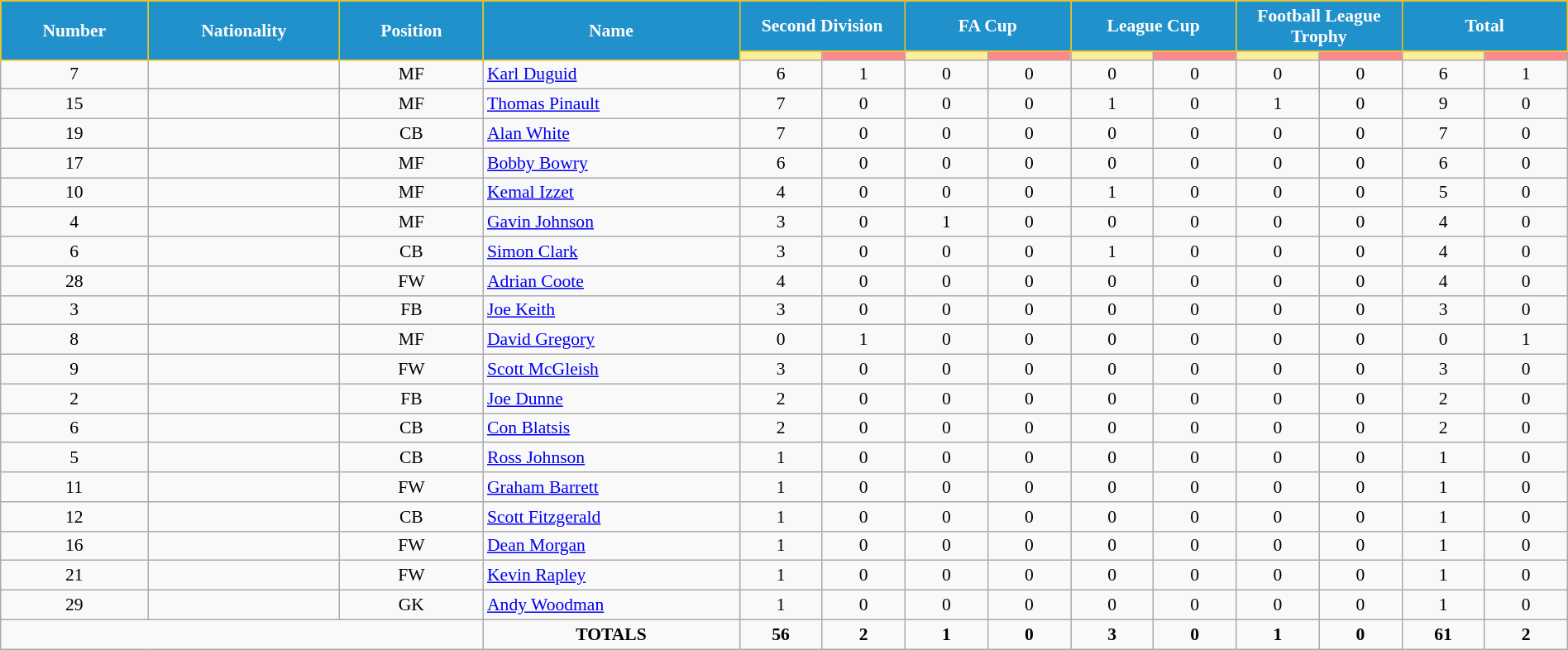<table class="wikitable" style="text-align:center; font-size:90%; width:100%;">
<tr>
<th rowspan="2" style="background:#2191CC; color:white; border:1px solid #F7C408; text-align:center;">Number</th>
<th rowspan="2" style="background:#2191CC; color:white; border:1px solid #F7C408; text-align:center;">Nationality</th>
<th rowspan="2" style="background:#2191CC; color:white; border:1px solid #F7C408; text-align:center;">Position</th>
<th rowspan="2" style="background:#2191CC; color:white; border:1px solid #F7C408; text-align:center;">Name</th>
<th colspan="2" style="background:#2191CC; color:white; border:1px solid #F7C408; text-align:center;">Second Division</th>
<th colspan="2" style="background:#2191CC; color:white; border:1px solid #F7C408; text-align:center;">FA Cup</th>
<th colspan="2" style="background:#2191CC; color:white; border:1px solid #F7C408; text-align:center;">League Cup</th>
<th colspan="2" style="background:#2191CC; color:white; border:1px solid #F7C408; text-align:center;">Football League Trophy</th>
<th colspan="2" style="background:#2191CC; color:white; border:1px solid #F7C408; text-align:center;">Total</th>
</tr>
<tr>
<th width=60 style="background: #FFEE99"></th>
<th width=60 style="background: #FF8888"></th>
<th width=60 style="background: #FFEE99"></th>
<th width=60 style="background: #FF8888"></th>
<th width=60 style="background: #FFEE99"></th>
<th width=60 style="background: #FF8888"></th>
<th width=60 style="background: #FFEE99"></th>
<th width=60 style="background: #FF8888"></th>
<th width=60 style="background: #FFEE99"></th>
<th width=60 style="background: #FF8888"></th>
</tr>
<tr>
<td>7</td>
<td></td>
<td>MF</td>
<td align="left"><a href='#'>Karl Duguid</a></td>
<td>6</td>
<td>1</td>
<td>0</td>
<td>0</td>
<td>0</td>
<td>0</td>
<td>0</td>
<td>0</td>
<td>6</td>
<td>1</td>
</tr>
<tr>
<td>15</td>
<td></td>
<td>MF</td>
<td align="left"><a href='#'>Thomas Pinault</a></td>
<td>7</td>
<td>0</td>
<td>0</td>
<td>0</td>
<td>1</td>
<td>0</td>
<td>1</td>
<td>0</td>
<td>9</td>
<td>0</td>
</tr>
<tr>
<td>19</td>
<td></td>
<td>CB</td>
<td align="left"><a href='#'>Alan White</a></td>
<td>7</td>
<td>0</td>
<td>0</td>
<td>0</td>
<td>0</td>
<td>0</td>
<td>0</td>
<td>0</td>
<td>7</td>
<td>0</td>
</tr>
<tr>
<td>17</td>
<td></td>
<td>MF</td>
<td align="left"><a href='#'>Bobby Bowry</a></td>
<td>6</td>
<td>0</td>
<td>0</td>
<td>0</td>
<td>0</td>
<td>0</td>
<td>0</td>
<td>0</td>
<td>6</td>
<td>0</td>
</tr>
<tr>
<td>10</td>
<td></td>
<td>MF</td>
<td align="left"><a href='#'>Kemal Izzet</a></td>
<td>4</td>
<td>0</td>
<td>0</td>
<td>0</td>
<td>1</td>
<td>0</td>
<td>0</td>
<td>0</td>
<td>5</td>
<td>0</td>
</tr>
<tr>
<td>4</td>
<td></td>
<td>MF</td>
<td align="left"><a href='#'>Gavin Johnson</a></td>
<td>3</td>
<td>0</td>
<td>1</td>
<td>0</td>
<td>0</td>
<td>0</td>
<td>0</td>
<td>0</td>
<td>4</td>
<td>0</td>
</tr>
<tr>
<td>6</td>
<td></td>
<td>CB</td>
<td align="left"><a href='#'>Simon Clark</a></td>
<td>3</td>
<td>0</td>
<td>0</td>
<td>0</td>
<td>1</td>
<td>0</td>
<td>0</td>
<td>0</td>
<td>4</td>
<td>0</td>
</tr>
<tr>
<td>28</td>
<td></td>
<td>FW</td>
<td align="left"><a href='#'>Adrian Coote</a></td>
<td>4</td>
<td>0</td>
<td>0</td>
<td>0</td>
<td>0</td>
<td>0</td>
<td>0</td>
<td>0</td>
<td>4</td>
<td>0</td>
</tr>
<tr>
<td>3</td>
<td></td>
<td>FB</td>
<td align="left"><a href='#'>Joe Keith</a></td>
<td>3</td>
<td>0</td>
<td>0</td>
<td>0</td>
<td>0</td>
<td>0</td>
<td>0</td>
<td>0</td>
<td>3</td>
<td>0</td>
</tr>
<tr>
<td>8</td>
<td></td>
<td>MF</td>
<td align="left"><a href='#'>David Gregory</a></td>
<td>0</td>
<td>1</td>
<td>0</td>
<td>0</td>
<td>0</td>
<td>0</td>
<td>0</td>
<td>0</td>
<td>0</td>
<td>1</td>
</tr>
<tr>
<td>9</td>
<td></td>
<td>FW</td>
<td align="left"><a href='#'>Scott McGleish</a></td>
<td>3</td>
<td>0</td>
<td>0</td>
<td>0</td>
<td>0</td>
<td>0</td>
<td>0</td>
<td>0</td>
<td>3</td>
<td>0</td>
</tr>
<tr>
<td>2</td>
<td></td>
<td>FB</td>
<td align="left"><a href='#'>Joe Dunne</a></td>
<td>2</td>
<td>0</td>
<td>0</td>
<td>0</td>
<td>0</td>
<td>0</td>
<td>0</td>
<td>0</td>
<td>2</td>
<td>0</td>
</tr>
<tr>
<td>6</td>
<td></td>
<td>CB</td>
<td align="left"><a href='#'>Con Blatsis</a></td>
<td>2</td>
<td>0</td>
<td>0</td>
<td>0</td>
<td>0</td>
<td>0</td>
<td>0</td>
<td>0</td>
<td>2</td>
<td>0</td>
</tr>
<tr>
<td>5</td>
<td></td>
<td>CB</td>
<td align="left"><a href='#'>Ross Johnson</a></td>
<td>1</td>
<td>0</td>
<td>0</td>
<td>0</td>
<td>0</td>
<td>0</td>
<td>0</td>
<td>0</td>
<td>1</td>
<td>0</td>
</tr>
<tr>
<td>11</td>
<td></td>
<td>FW</td>
<td align="left"><a href='#'>Graham Barrett</a></td>
<td>1</td>
<td>0</td>
<td>0</td>
<td>0</td>
<td>0</td>
<td>0</td>
<td>0</td>
<td>0</td>
<td>1</td>
<td>0</td>
</tr>
<tr>
<td>12</td>
<td></td>
<td>CB</td>
<td align="left"><a href='#'>Scott Fitzgerald</a></td>
<td>1</td>
<td>0</td>
<td>0</td>
<td>0</td>
<td>0</td>
<td>0</td>
<td>0</td>
<td>0</td>
<td>1</td>
<td>0</td>
</tr>
<tr>
<td>16</td>
<td></td>
<td>FW</td>
<td align="left"><a href='#'>Dean Morgan</a></td>
<td>1</td>
<td>0</td>
<td>0</td>
<td>0</td>
<td>0</td>
<td>0</td>
<td>0</td>
<td>0</td>
<td>1</td>
<td>0</td>
</tr>
<tr>
<td>21</td>
<td></td>
<td>FW</td>
<td align="left"><a href='#'>Kevin Rapley</a></td>
<td>1</td>
<td>0</td>
<td>0</td>
<td>0</td>
<td>0</td>
<td>0</td>
<td>0</td>
<td>0</td>
<td>1</td>
<td>0</td>
</tr>
<tr>
<td>29</td>
<td></td>
<td>GK</td>
<td align="left"><a href='#'>Andy Woodman</a></td>
<td>1</td>
<td>0</td>
<td>0</td>
<td>0</td>
<td>0</td>
<td>0</td>
<td>0</td>
<td>0</td>
<td>1</td>
<td>0</td>
</tr>
<tr>
<td colspan="3"></td>
<td><strong>TOTALS</strong></td>
<td><strong>56</strong></td>
<td><strong>2</strong></td>
<td><strong>1</strong></td>
<td><strong>0</strong></td>
<td><strong>3</strong></td>
<td><strong>0</strong></td>
<td><strong>1</strong></td>
<td><strong>0</strong></td>
<td><strong>61</strong></td>
<td><strong>2</strong></td>
</tr>
</table>
